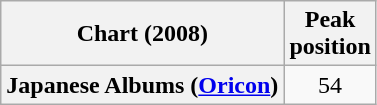<table class="wikitable sortable plainrowheaders">
<tr>
<th>Chart (2008)</th>
<th>Peak<br>position</th>
</tr>
<tr>
<th scope="row">Japanese Albums (<a href='#'>Oricon</a>)</th>
<td style="text-align:center;">54</td>
</tr>
</table>
